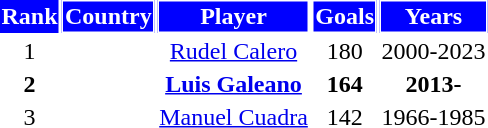<table style="text-align:center;">
<tr>
<th style="background:blue; color:white; color:1px solid white;">Rank</th>
<th style="background:blue; color:white; border:1px solid white;">Country</th>
<th style="background:blue; color:white; border:1px solid white;">Player</th>
<th style="background:blue; color:white; border:1px solid white;">Goals</th>
<th style="background:blue; color:white; border:1px solid white;">Years</th>
</tr>
<tr>
<td>1</td>
<td></td>
<td><a href='#'>Rudel Calero</a></td>
<td>180</td>
<td>2000-2023</td>
</tr>
<tr>
<th>2</th>
<th></th>
<th><strong><a href='#'>Luis Galeano</a></strong></th>
<th>164</th>
<th>2013-</th>
</tr>
<tr>
<td>3</td>
<td></td>
<td><a href='#'>Manuel Cuadra</a></td>
<td>142</td>
<td>1966-1985</td>
</tr>
</table>
